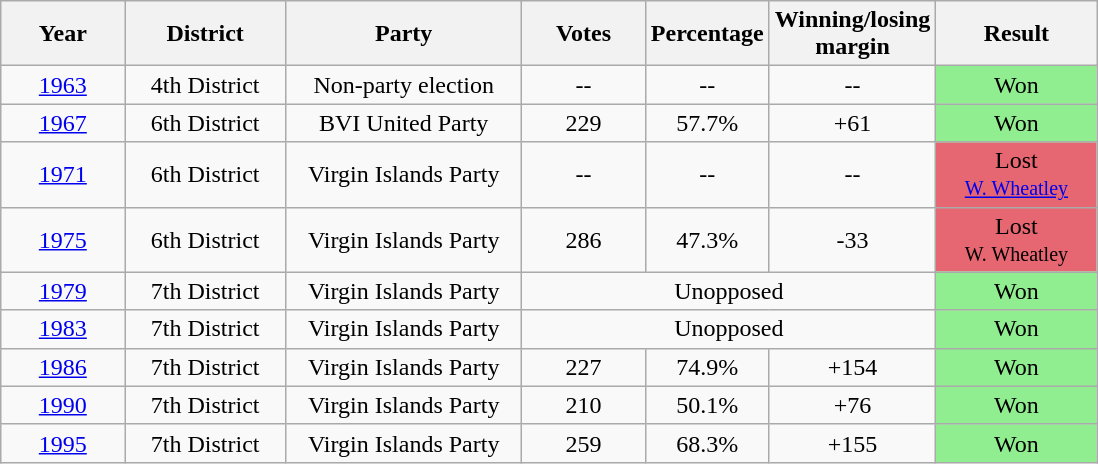<table class="wikitable" style="margin: 1em auto 1em auto">
<tr>
<th align="center" width="75">Year</th>
<th align="center" width="100">District</th>
<th align="center" width="150">Party</th>
<th align="center" width="75">Votes</th>
<th align="center" width="75">Percentage</th>
<th align="center" width="75">Winning/losing margin</th>
<th align="center" width="100">Result</th>
</tr>
<tr>
<td align="center"><a href='#'>1963</a></td>
<td align="center">4th District</td>
<td align="center">Non-party election</td>
<td align="center">--</td>
<td align="center">--</td>
<td align="center">--</td>
<td align="center" style="background: #90EE90;">Won</td>
</tr>
<tr>
<td align="center"><a href='#'>1967</a></td>
<td align="center">6th District</td>
<td align="center">BVI United Party</td>
<td align="center">229</td>
<td align="center">57.7%</td>
<td align="center">+61</td>
<td align="center" style="background: #90EE90;">Won</td>
</tr>
<tr>
<td align="center"><a href='#'>1971</a></td>
<td align="center">6th District</td>
<td align="center">Virgin Islands Party</td>
<td align="center">--</td>
<td align="center">--</td>
<td align="center">--</td>
<td align="center" style="background: #E66771;">Lost<br><small><a href='#'>W. Wheatley</a></small></td>
</tr>
<tr>
<td align="center"><a href='#'>1975</a></td>
<td align="center">6th District</td>
<td align="center">Virgin Islands Party</td>
<td align="center">286</td>
<td align="center">47.3%</td>
<td align="center">-33</td>
<td align="center" style="background: #E66771;">Lost<br><small>W. Wheatley</small></td>
</tr>
<tr>
<td align="center"><a href='#'>1979</a></td>
<td align="center">7th District</td>
<td align="center">Virgin Islands Party</td>
<td colspan="3" align="center">Unopposed</td>
<td align="center" style="background: #90EE90;">Won</td>
</tr>
<tr>
<td align="center"><a href='#'>1983</a></td>
<td align="center">7th District</td>
<td align="center">Virgin Islands Party</td>
<td colspan="3" align="center">Unopposed</td>
<td align="center" style="background: #90EE90;">Won</td>
</tr>
<tr>
<td align="center"><a href='#'>1986</a></td>
<td align="center">7th District</td>
<td align="center">Virgin Islands Party</td>
<td align="center">227</td>
<td align="center">74.9%</td>
<td align="center">+154</td>
<td align="center" style="background: #90EE90;">Won</td>
</tr>
<tr>
<td align="center"><a href='#'>1990</a></td>
<td align="center">7th District</td>
<td align="center">Virgin Islands Party</td>
<td align="center">210</td>
<td align="center">50.1%</td>
<td align="center">+76</td>
<td align="center" style="background: #90EE90;">Won</td>
</tr>
<tr>
<td align="center"><a href='#'>1995</a></td>
<td align="center">7th District</td>
<td align="center">Virgin Islands Party</td>
<td align="center">259</td>
<td align="center">68.3%</td>
<td align="center">+155</td>
<td align="center" style="background: #90EE90;">Won</td>
</tr>
</table>
